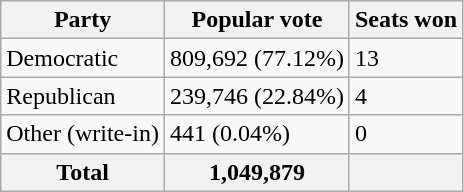<table class="wikitable">
<tr>
<th>Party</th>
<th>Popular vote</th>
<th>Seats won</th>
</tr>
<tr>
<td>Democratic</td>
<td>809,692 (77.12%)</td>
<td>13</td>
</tr>
<tr>
<td>Republican</td>
<td>239,746 (22.84%)</td>
<td>4</td>
</tr>
<tr>
<td>Other (write-in)</td>
<td>441 (0.04%)</td>
<td>0</td>
</tr>
<tr>
<th>Total</th>
<th>1,049,879</th>
<th></th>
</tr>
</table>
